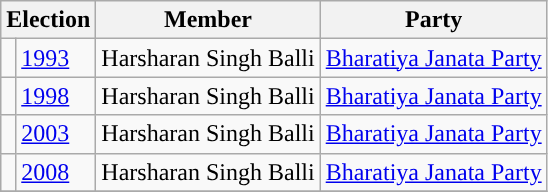<table class="wikitable">
<tr>
<th colspan=2>Election</th>
<th>Member</th>
<th>Party</th>
</tr>
<tr>
<td style="background-color: "></td>
<td><a href='#'>1993</a></td>
<td>Harsharan Singh Balli</td>
<td><a href='#'>Bharatiya Janata Party</a></td>
</tr>
<tr>
<td style="background-color: "></td>
<td><a href='#'>1998</a></td>
<td>Harsharan Singh Balli</td>
<td><a href='#'>Bharatiya Janata Party</a></td>
</tr>
<tr>
<td style="background-color: "></td>
<td><a href='#'>2003</a></td>
<td>Harsharan Singh Balli</td>
<td><a href='#'>Bharatiya Janata Party</a></td>
</tr>
<tr>
<td style="background-color: "></td>
<td><a href='#'>2008</a></td>
<td>Harsharan Singh Balli</td>
<td><a href='#'>Bharatiya Janata Party</a></td>
</tr>
<tr>
</tr>
</table>
